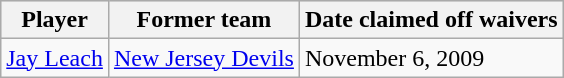<table class="wikitable">
<tr style="text-align:center; background:#ddd;">
<th>Player</th>
<th>Former team</th>
<th>Date claimed off waivers</th>
</tr>
<tr>
<td><a href='#'>Jay Leach</a></td>
<td><a href='#'>New Jersey Devils</a></td>
<td>November 6, 2009</td>
</tr>
</table>
